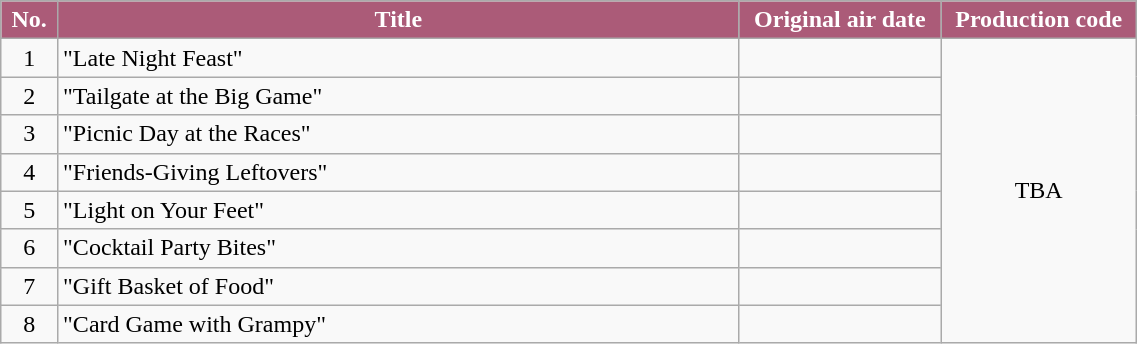<table class="wikitable plainrowheaders" style="width:60%;">
<tr>
<th style="background-color: #ab5b78; color: #FFFFFF;" width=5%>No.</th>
<th style="background-color: #ab5b78; color: #FFFFFF;" width=60%>Title</th>
<th style="background-color: #ab5b78; color: #FFFFFF;">Original air date</th>
<th style="background-color: #ab5b78; color: #FFFFFF;">Production code</th>
</tr>
<tr>
<td align=center>1</td>
<td>"Late Night Feast"</td>
<td align=center></td>
<td align=center rowspan=8>TBA</td>
</tr>
<tr>
<td align=center>2</td>
<td>"Tailgate at the Big Game"</td>
<td align=center></td>
</tr>
<tr>
<td align=center>3</td>
<td>"Picnic Day at the Races"</td>
<td align=center></td>
</tr>
<tr>
<td align=center>4</td>
<td>"Friends-Giving Leftovers"</td>
<td align=center></td>
</tr>
<tr>
<td align=center>5</td>
<td>"Light on Your Feet"</td>
<td align=center></td>
</tr>
<tr>
<td align=center>6</td>
<td>"Cocktail Party Bites"</td>
<td align=center></td>
</tr>
<tr>
<td align=center>7</td>
<td>"Gift Basket of Food"</td>
<td align=center></td>
</tr>
<tr>
<td align=center>8</td>
<td>"Card Game with Grampy"</td>
<td align=center></td>
</tr>
</table>
